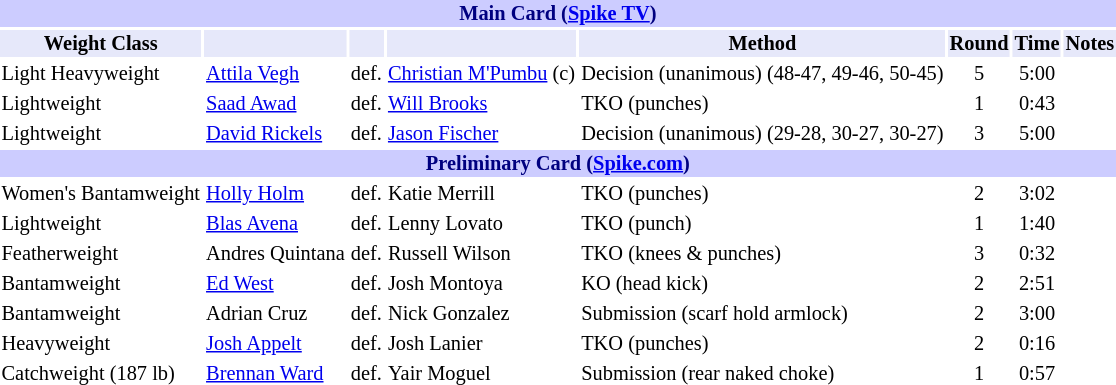<table class="toccolours" style="font-size: 85%;">
<tr>
<th colspan="8" style="background-color: #ccf; color: #000080; text-align: center;"><strong>Main Card (<a href='#'>Spike TV</a>)</strong></th>
</tr>
<tr>
<th colspan="1" style="background-color: #E6E8FA; color: #000000; text-align: center;">Weight Class</th>
<th colspan="1" style="background-color: #E6E8FA; color: #000000; text-align: center;"></th>
<th colspan="1" style="background-color: #E6E8FA; color: #000000; text-align: center;"></th>
<th colspan="1" style="background-color: #E6E8FA; color: #000000; text-align: center;"></th>
<th colspan="1" style="background-color: #E6E8FA; color: #000000; text-align: center;">Method</th>
<th colspan="1" style="background-color: #E6E8FA; color: #000000; text-align: center;">Round</th>
<th colspan="1" style="background-color: #E6E8FA; color: #000000; text-align: center;">Time</th>
<th colspan="1" style="background-color: #E6E8FA; color: #000000; text-align: center;">Notes</th>
</tr>
<tr>
<td>Light Heavyweight</td>
<td><a href='#'>Attila Vegh</a></td>
<td align=center>def.</td>
<td><a href='#'>Christian M'Pumbu</a> (c)</td>
<td>Decision (unanimous) (48-47, 49-46, 50-45)</td>
<td align=center>5</td>
<td align=center>5:00</td>
<td></td>
</tr>
<tr>
<td>Lightweight</td>
<td><a href='#'>Saad Awad</a></td>
<td align=center>def.</td>
<td><a href='#'>Will Brooks</a></td>
<td>TKO (punches)</td>
<td align=center>1</td>
<td align=center>0:43</td>
<td></td>
</tr>
<tr>
<td>Lightweight</td>
<td><a href='#'>David Rickels</a></td>
<td align=center>def.</td>
<td><a href='#'>Jason Fischer</a></td>
<td>Decision (unanimous) (29-28, 30-27, 30-27)</td>
<td align=center>3</td>
<td align=center>5:00</td>
<td></td>
</tr>
<tr>
<th colspan="8" style="background-color: #ccf; color: #000080; text-align: center;"><strong>Preliminary Card (<a href='#'>Spike.com</a>)</strong></th>
</tr>
<tr>
<td>Women's Bantamweight</td>
<td><a href='#'>Holly Holm</a></td>
<td align=center>def.</td>
<td>Katie Merrill</td>
<td>TKO (punches)</td>
<td align=center>2</td>
<td align=center>3:02</td>
<td></td>
</tr>
<tr>
<td>Lightweight</td>
<td><a href='#'>Blas Avena</a></td>
<td align=center>def.</td>
<td>Lenny Lovato</td>
<td>TKO (punch)</td>
<td align=center>1</td>
<td align=center>1:40</td>
<td></td>
</tr>
<tr>
<td>Featherweight</td>
<td>Andres Quintana</td>
<td align=center>def.</td>
<td>Russell Wilson</td>
<td>TKO (knees & punches)</td>
<td align=center>3</td>
<td align=center>0:32</td>
<td></td>
</tr>
<tr>
<td>Bantamweight</td>
<td><a href='#'>Ed West</a></td>
<td align=center>def.</td>
<td>Josh Montoya</td>
<td>KO (head kick)</td>
<td align=center>2</td>
<td align=center>2:51</td>
<td></td>
</tr>
<tr>
<td>Bantamweight</td>
<td>Adrian Cruz</td>
<td align=center>def.</td>
<td>Nick Gonzalez</td>
<td>Submission (scarf hold armlock)</td>
<td align=center>2</td>
<td align=center>3:00</td>
<td></td>
</tr>
<tr>
<td>Heavyweight</td>
<td><a href='#'>Josh Appelt</a></td>
<td align=center>def.</td>
<td>Josh Lanier</td>
<td>TKO (punches)</td>
<td align=center>2</td>
<td align=center>0:16</td>
<td></td>
</tr>
<tr>
<td>Catchweight (187 lb)</td>
<td><a href='#'>Brennan Ward</a></td>
<td align=center>def.</td>
<td>Yair Moguel</td>
<td>Submission (rear naked choke)</td>
<td align=center>1</td>
<td align=center>0:57</td>
<td></td>
</tr>
<tr>
</tr>
</table>
